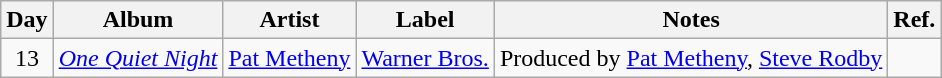<table class="wikitable">
<tr>
<th>Day</th>
<th>Album</th>
<th>Artist</th>
<th>Label</th>
<th>Notes</th>
<th>Ref.</th>
</tr>
<tr>
<td rowspan="1" style="text-align:center;">13</td>
<td><em><a href='#'>One Quiet Night</a></em></td>
<td><a href='#'>Pat Metheny</a></td>
<td><a href='#'>Warner Bros.</a></td>
<td>Produced by <a href='#'>Pat Metheny</a>, <a href='#'>Steve Rodby</a></td>
<td style="text-align:center;"></td>
</tr>
</table>
